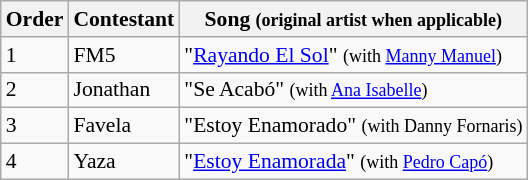<table class="wikitable" style="font-size:90%;">
<tr>
<th>Order</th>
<th>Contestant</th>
<th>Song <small>(original artist when applicable)</small></th>
</tr>
<tr>
<td>1</td>
<td>FM5</td>
<td>"<a href='#'>Rayando El Sol</a>" <small>(with <a href='#'>Manny Manuel</a>)</small></td>
</tr>
<tr>
<td>2</td>
<td>Jonathan</td>
<td>"Se Acabó" <small>(with <a href='#'>Ana Isabelle</a>)</small></td>
</tr>
<tr>
<td>3</td>
<td>Favela</td>
<td>"Estoy Enamorado" <small>(with Danny Fornaris)</small></td>
</tr>
<tr>
<td>4</td>
<td>Yaza</td>
<td>"<a href='#'>Estoy Enamorada</a>" <small>(with <a href='#'>Pedro Capó</a>)</small></td>
</tr>
</table>
